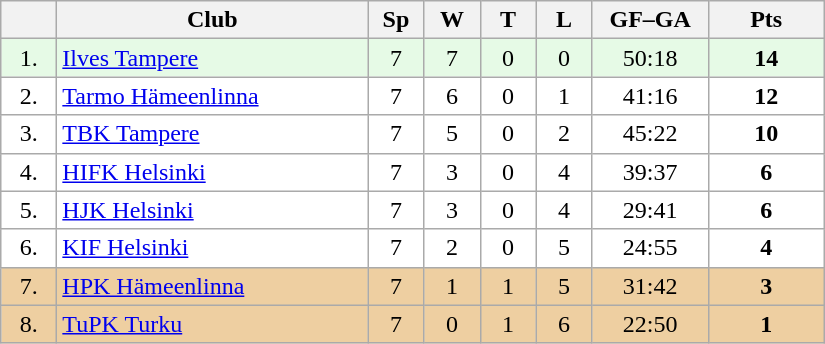<table class="wikitable">
<tr>
<th width="30"></th>
<th width="200">Club</th>
<th width="30">Sp</th>
<th width="30">W</th>
<th width="30">T</th>
<th width="30">L</th>
<th width="70">GF–GA</th>
<th width="70">Pts</th>
</tr>
<tr bgcolor="#e6fae6" align="center">
<td>1.</td>
<td align="left"><a href='#'>Ilves Tampere</a></td>
<td>7</td>
<td>7</td>
<td>0</td>
<td>0</td>
<td>50:18</td>
<td><strong>14</strong></td>
</tr>
<tr bgcolor="#FFFFFF" align="center">
<td>2.</td>
<td align="left"><a href='#'>Tarmo Hämeenlinna</a></td>
<td>7</td>
<td>6</td>
<td>0</td>
<td>1</td>
<td>41:16</td>
<td><strong>12</strong></td>
</tr>
<tr bgcolor="#FFFFFF" align="center">
<td>3.</td>
<td align="left"><a href='#'>TBK Tampere</a></td>
<td>7</td>
<td>5</td>
<td>0</td>
<td>2</td>
<td>45:22</td>
<td><strong>10</strong></td>
</tr>
<tr bgcolor="#FFFFFF" align="center">
<td>4.</td>
<td align="left"><a href='#'>HIFK Helsinki</a></td>
<td>7</td>
<td>3</td>
<td>0</td>
<td>4</td>
<td>39:37</td>
<td><strong>6</strong></td>
</tr>
<tr bgcolor="#FFFFFF" align="center">
<td>5.</td>
<td align="left"><a href='#'>HJK Helsinki</a></td>
<td>7</td>
<td>3</td>
<td>0</td>
<td>4</td>
<td>29:41</td>
<td><strong>6</strong></td>
</tr>
<tr bgcolor="#FFFFFF" align="center">
<td>6.</td>
<td align="left"><a href='#'>KIF Helsinki</a></td>
<td>7</td>
<td>2</td>
<td>0</td>
<td>5</td>
<td>24:55</td>
<td><strong>4</strong></td>
</tr>
<tr bgcolor="#EECFA1" align="center">
<td>7.</td>
<td align="left"><a href='#'>HPK Hämeenlinna</a></td>
<td>7</td>
<td>1</td>
<td>1</td>
<td>5</td>
<td>31:42</td>
<td><strong>3</strong></td>
</tr>
<tr bgcolor="#EECFA1" align="center">
<td>8.</td>
<td align="left"><a href='#'>TuPK Turku</a></td>
<td>7</td>
<td>0</td>
<td>1</td>
<td>6</td>
<td>22:50</td>
<td><strong>1</strong></td>
</tr>
</table>
